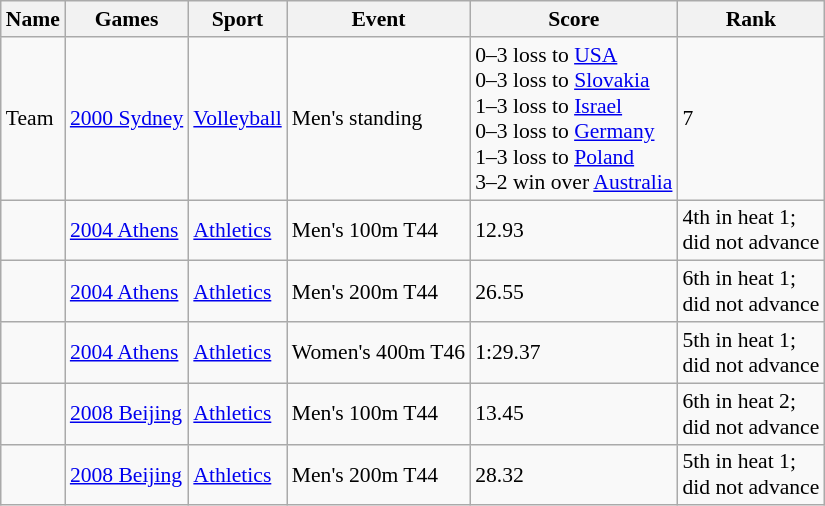<table class="wikitable sortable" style="font-size:90%">
<tr>
<th>Name</th>
<th>Games</th>
<th>Sport</th>
<th>Event</th>
<th>Score</th>
<th>Rank</th>
</tr>
<tr>
<td>Team</td>
<td><a href='#'>2000 Sydney</a></td>
<td><a href='#'>Volleyball</a></td>
<td>Men's standing</td>
<td>0–3 loss to <a href='#'>USA</a><br> 0–3 loss to <a href='#'>Slovakia</a><br> 1–3 loss to <a href='#'>Israel</a><br> 0–3 loss to <a href='#'>Germany</a><br> 1–3 loss to <a href='#'>Poland</a><br> 3–2 win over <a href='#'>Australia</a><br></td>
<td>7</td>
</tr>
<tr>
<td></td>
<td><a href='#'>2004 Athens</a></td>
<td><a href='#'>Athletics</a></td>
<td>Men's 100m T44</td>
<td>12.93</td>
<td>4th in heat 1;<br> did not advance</td>
</tr>
<tr>
<td></td>
<td><a href='#'>2004 Athens</a></td>
<td><a href='#'>Athletics</a></td>
<td>Men's 200m T44</td>
<td>26.55</td>
<td>6th in heat 1;<br> did not advance</td>
</tr>
<tr>
<td></td>
<td><a href='#'>2004 Athens</a></td>
<td><a href='#'>Athletics</a></td>
<td>Women's 400m T46</td>
<td>1:29.37</td>
<td>5th in heat 1;<br> did not advance</td>
</tr>
<tr>
<td></td>
<td><a href='#'>2008 Beijing</a></td>
<td><a href='#'>Athletics</a></td>
<td>Men's 100m T44</td>
<td>13.45</td>
<td>6th in heat 2;<br> did not advance</td>
</tr>
<tr>
<td></td>
<td><a href='#'>2008 Beijing</a></td>
<td><a href='#'>Athletics</a></td>
<td>Men's 200m T44</td>
<td>28.32</td>
<td>5th in heat 1;<br> did not advance</td>
</tr>
</table>
